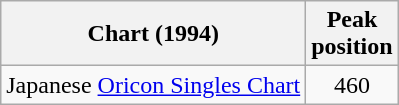<table class="wikitable">
<tr>
<th>Chart (1994)</th>
<th>Peak<br>position</th>
</tr>
<tr>
<td>Japanese <a href='#'>Oricon Singles Chart</a></td>
<td align="center">460</td>
</tr>
</table>
